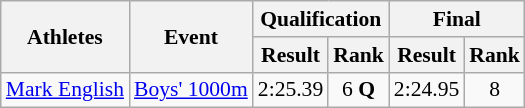<table class="wikitable" border="1" style="font-size:90%">
<tr>
<th rowspan=2>Athletes</th>
<th rowspan=2>Event</th>
<th colspan=2>Qualification</th>
<th colspan=2>Final</th>
</tr>
<tr>
<th>Result</th>
<th>Rank</th>
<th>Result</th>
<th>Rank</th>
</tr>
<tr>
<td><a href='#'>Mark English</a></td>
<td><a href='#'>Boys' 1000m</a></td>
<td align=center>2:25.39</td>
<td align=center>6 <strong>Q</strong></td>
<td align=center>2:24.95</td>
<td align=center>8</td>
</tr>
</table>
